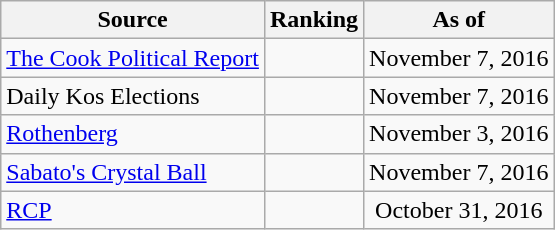<table class="wikitable" style="text-align:center">
<tr>
<th>Source</th>
<th>Ranking</th>
<th>As of</th>
</tr>
<tr>
<td align=left><a href='#'>The Cook Political Report</a></td>
<td></td>
<td>November 7, 2016</td>
</tr>
<tr>
<td align=left>Daily Kos Elections</td>
<td></td>
<td>November 7, 2016</td>
</tr>
<tr>
<td align=left><a href='#'>Rothenberg</a></td>
<td></td>
<td>November 3, 2016</td>
</tr>
<tr>
<td align=left><a href='#'>Sabato's Crystal Ball</a></td>
<td></td>
<td>November 7, 2016</td>
</tr>
<tr>
<td align="left"><a href='#'>RCP</a></td>
<td></td>
<td>October 31, 2016</td>
</tr>
</table>
